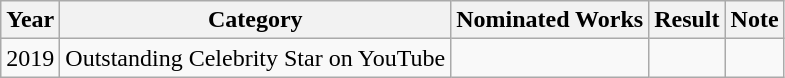<table class="wikitable plainrowheaders">
<tr>
<th>Year</th>
<th>Category</th>
<th>Nominated Works</th>
<th>Result</th>
<th>Note</th>
</tr>
<tr>
<td>2019</td>
<td>Outstanding Celebrity Star on YouTube</td>
<td></td>
<td></td>
<td></td>
</tr>
</table>
